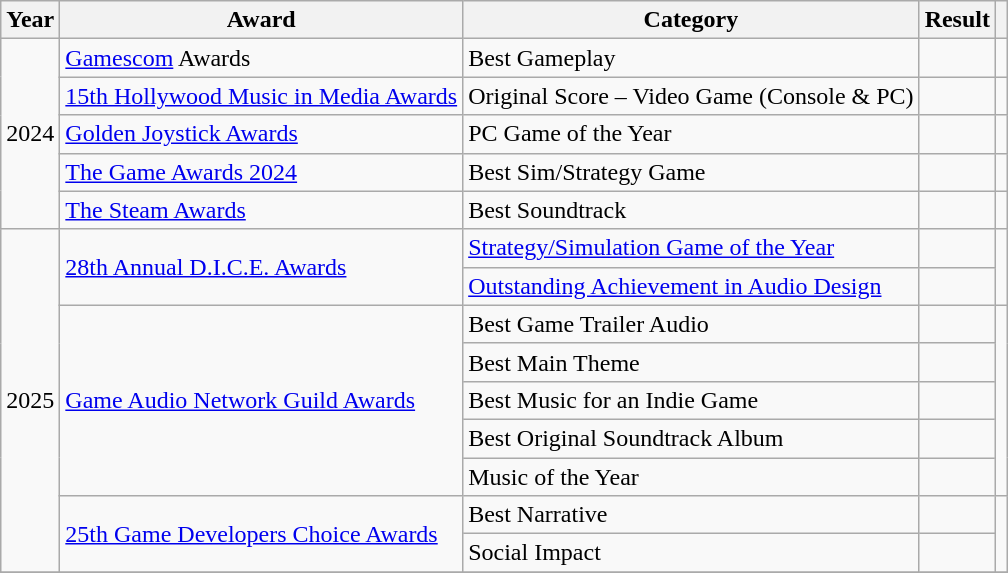<table class="wikitable sortable">
<tr>
<th>Year</th>
<th>Award</th>
<th>Category</th>
<th>Result</th>
<th></th>
</tr>
<tr>
<td align="center" rowspan="5">2024</td>
<td><a href='#'>Gamescom</a> Awards</td>
<td>Best Gameplay</td>
<td></td>
<td align="center"></td>
</tr>
<tr>
<td><a href='#'>15th Hollywood Music in Media Awards</a></td>
<td>Original Score – Video Game (Console & PC)</td>
<td></td>
<td align="center"></td>
</tr>
<tr>
<td><a href='#'>Golden Joystick Awards</a></td>
<td>PC Game of the Year</td>
<td></td>
<td align="center"></td>
</tr>
<tr>
<td><a href='#'>The Game Awards 2024</a></td>
<td>Best Sim/Strategy Game</td>
<td></td>
<td style="text-align:center;"></td>
</tr>
<tr>
<td><a href='#'>The Steam Awards</a></td>
<td>Best Soundtrack</td>
<td></td>
<td style="text-align:center;"></td>
</tr>
<tr>
<td rowspan="9">2025</td>
<td rowspan="2"><a href='#'>28th Annual D.I.C.E. Awards</a></td>
<td><a href='#'>Strategy/Simulation Game of the Year</a></td>
<td></td>
<td rowspan="2" style="text-align:center;"></td>
</tr>
<tr>
<td><a href='#'>Outstanding Achievement in Audio Design</a></td>
<td></td>
</tr>
<tr>
<td rowspan="5"><a href='#'>Game Audio Network Guild Awards</a></td>
<td>Best Game Trailer Audio</td>
<td></td>
<td rowspan="5" style="text-align:center;"></td>
</tr>
<tr>
<td>Best Main Theme</td>
<td></td>
</tr>
<tr>
<td>Best Music for an Indie Game</td>
<td></td>
</tr>
<tr>
<td>Best Original Soundtrack Album</td>
<td></td>
</tr>
<tr>
<td>Music of the Year</td>
<td></td>
</tr>
<tr>
<td rowspan="2"><a href='#'>25th Game Developers Choice Awards</a></td>
<td>Best Narrative</td>
<td></td>
<td rowspan="2" style="text-align:center;"></td>
</tr>
<tr>
<td>Social Impact</td>
<td></td>
</tr>
<tr>
</tr>
</table>
